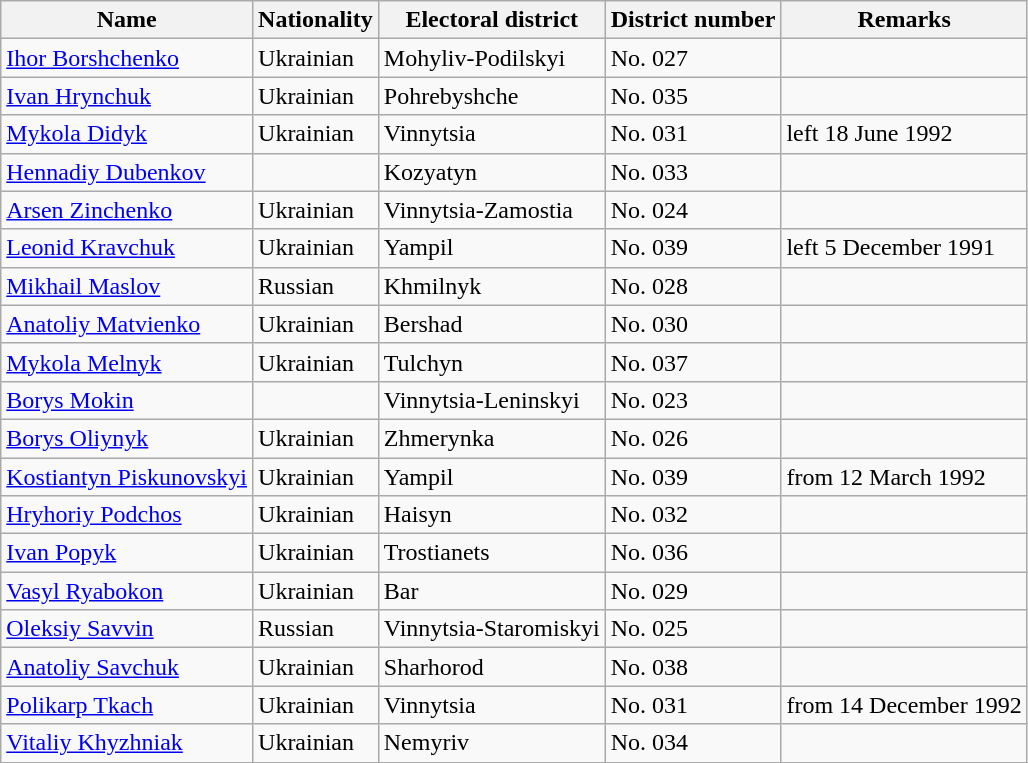<table class="wikitable standard sortable">
<tr>
<th>Name</th>
<th>Nationality</th>
<th>Electoral district</th>
<th>District number</th>
<th>Remarks</th>
</tr>
<tr>
<td><a href='#'>Ihor Borshchenko</a></td>
<td>Ukrainian</td>
<td>Mohyliv-Podilskyi</td>
<td>No. 027</td>
<td></td>
</tr>
<tr>
<td><a href='#'>Ivan Hrynchuk</a></td>
<td>Ukrainian</td>
<td>Pohrebyshche</td>
<td>No. 035</td>
<td></td>
</tr>
<tr>
<td><a href='#'>Mykola Didyk</a></td>
<td>Ukrainian</td>
<td>Vinnytsia</td>
<td>No. 031</td>
<td>left 18 June 1992</td>
</tr>
<tr>
<td><a href='#'>Hennadiy Dubenkov</a></td>
<td></td>
<td>Kozyatyn</td>
<td>No. 033</td>
<td></td>
</tr>
<tr>
<td><a href='#'>Arsen Zinchenko</a></td>
<td>Ukrainian</td>
<td>Vinnytsia-Zamostia</td>
<td>No. 024</td>
<td></td>
</tr>
<tr>
<td><a href='#'>Leonid Kravchuk</a></td>
<td>Ukrainian</td>
<td>Yampil</td>
<td>No. 039</td>
<td>left 5 December 1991</td>
</tr>
<tr>
<td><a href='#'>Mikhail Maslov</a></td>
<td>Russian</td>
<td>Khmilnyk</td>
<td>No. 028</td>
<td></td>
</tr>
<tr>
<td><a href='#'>Anatoliy Matvienko</a></td>
<td>Ukrainian</td>
<td>Bershad</td>
<td>No. 030</td>
<td></td>
</tr>
<tr>
<td><a href='#'>Mykola Melnyk</a></td>
<td>Ukrainian</td>
<td>Tulchyn</td>
<td>No. 037</td>
<td></td>
</tr>
<tr>
<td><a href='#'>Borys Mokin</a></td>
<td></td>
<td>Vinnytsia-Leninskyi</td>
<td>No. 023</td>
<td></td>
</tr>
<tr>
<td><a href='#'>Borys Oliynyk</a></td>
<td>Ukrainian</td>
<td>Zhmerynka</td>
<td>No. 026</td>
<td></td>
</tr>
<tr>
<td><a href='#'>Kostiantyn Piskunovskyi</a></td>
<td>Ukrainian</td>
<td>Yampil</td>
<td>No. 039</td>
<td>from 12 March 1992</td>
</tr>
<tr>
<td><a href='#'>Hryhoriy Podchos</a></td>
<td>Ukrainian</td>
<td>Haisyn</td>
<td>No. 032</td>
<td></td>
</tr>
<tr>
<td><a href='#'>Ivan Popyk</a></td>
<td>Ukrainian</td>
<td>Trostianets</td>
<td>No. 036</td>
<td></td>
</tr>
<tr>
<td><a href='#'>Vasyl Ryabokon</a></td>
<td>Ukrainian</td>
<td>Bar</td>
<td>No. 029</td>
<td></td>
</tr>
<tr>
<td><a href='#'>Oleksiy Savvin</a></td>
<td>Russian</td>
<td>Vinnytsia-Staromiskyi</td>
<td>No. 025</td>
<td></td>
</tr>
<tr>
<td><a href='#'>Anatoliy Savchuk</a></td>
<td>Ukrainian</td>
<td>Sharhorod</td>
<td>No. 038</td>
<td></td>
</tr>
<tr>
<td><a href='#'>Polikarp Tkach</a></td>
<td>Ukrainian</td>
<td>Vinnytsia</td>
<td>No. 031</td>
<td>from 14 December 1992</td>
</tr>
<tr>
<td><a href='#'>Vitaliy Khyzhniak</a></td>
<td>Ukrainian</td>
<td>Nemyriv</td>
<td>No. 034</td>
<td></td>
</tr>
<tr>
</tr>
</table>
